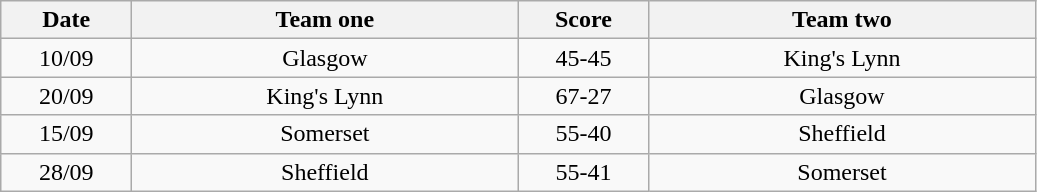<table class="wikitable" style="text-align: center">
<tr>
<th width=80>Date</th>
<th width=250>Team one</th>
<th width=80>Score</th>
<th width=250>Team two</th>
</tr>
<tr>
<td>10/09</td>
<td>Glasgow</td>
<td>45-45</td>
<td>King's Lynn</td>
</tr>
<tr>
<td>20/09</td>
<td>King's Lynn</td>
<td>67-27</td>
<td>Glasgow</td>
</tr>
<tr>
<td>15/09</td>
<td>Somerset</td>
<td>55-40</td>
<td>Sheffield</td>
</tr>
<tr>
<td>28/09</td>
<td>Sheffield</td>
<td>55-41</td>
<td>Somerset</td>
</tr>
</table>
